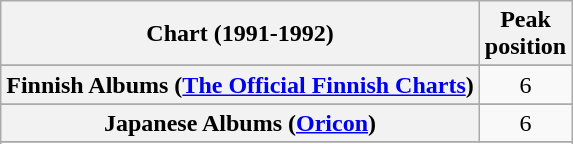<table class="wikitable plainrowheaders sortable" style="text-align:center;">
<tr>
<th>Chart (1991-1992)</th>
<th>Peak<br>position</th>
</tr>
<tr>
</tr>
<tr>
</tr>
<tr>
</tr>
<tr>
</tr>
<tr>
<th scope="row">Finnish Albums (<a href='#'>The Official Finnish Charts</a>)</th>
<td align="center">6</td>
</tr>
<tr>
</tr>
<tr>
<th scope="row">Japanese Albums (<a href='#'>Oricon</a>)</th>
<td align="center">6</td>
</tr>
<tr>
</tr>
<tr>
</tr>
<tr>
</tr>
<tr>
</tr>
<tr>
</tr>
<tr>
</tr>
</table>
